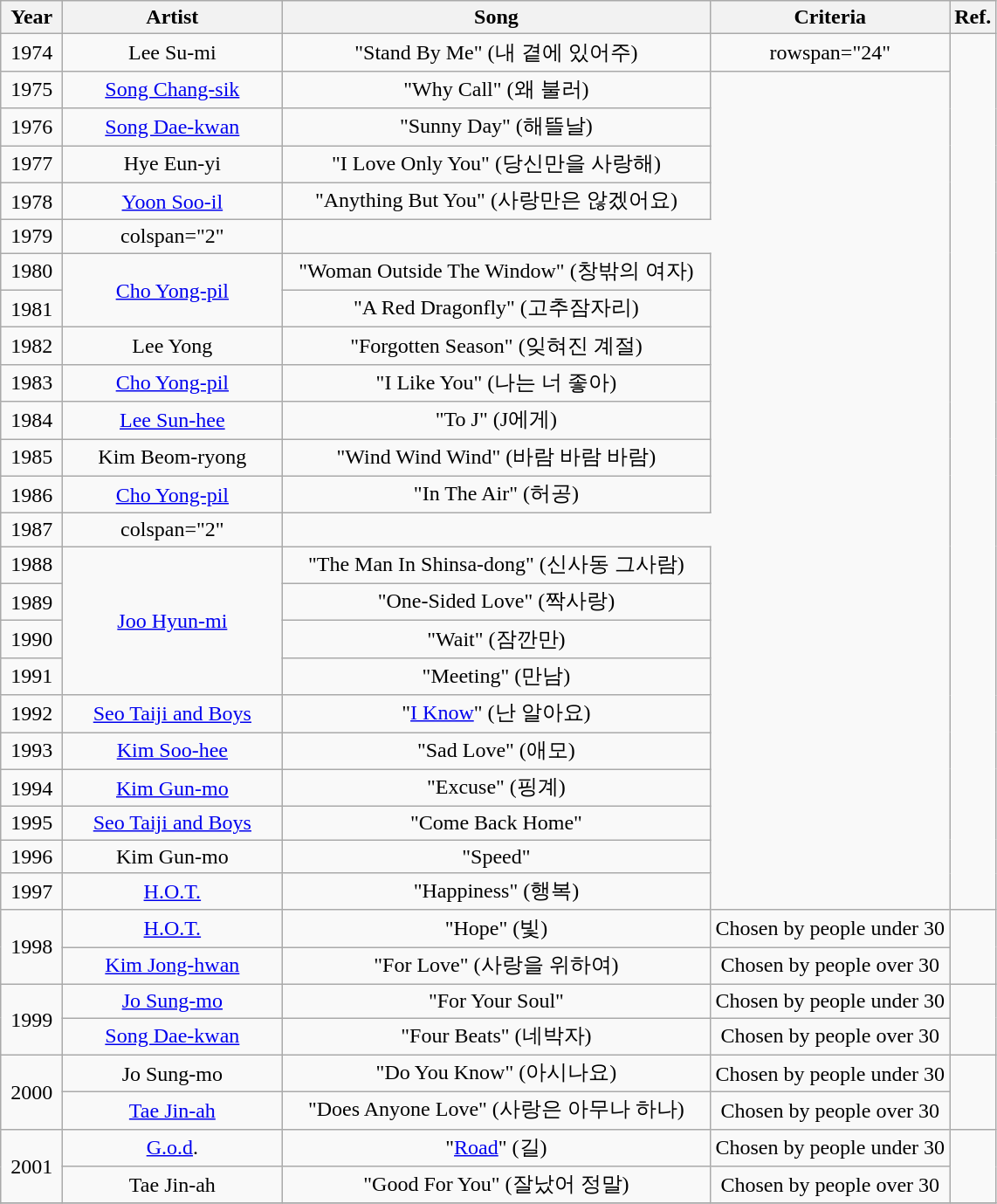<table class="wikitable plainrowheaders" style="text-align:center;">
<tr>
<th style="width:2.5em">Year</th>
<th style="width:10em">Artist</th>
<th style="width:20em">Song</th>
<th>Criteria</th>
<th>Ref.</th>
</tr>
<tr>
<td>1974</td>
<td>Lee Su-mi</td>
<td>"Stand By Me" (내 곁에 있어주)</td>
<td>rowspan="24" </td>
<td rowspan="24"></td>
</tr>
<tr>
<td>1975</td>
<td><a href='#'>Song Chang-sik</a></td>
<td>"Why Call" (왜 불러)</td>
</tr>
<tr>
<td>1976</td>
<td><a href='#'>Song Dae-kwan</a></td>
<td>"Sunny Day" (해뜰날)</td>
</tr>
<tr>
<td>1977</td>
<td>Hye Eun-yi</td>
<td>"I Love Only You" (당신만을 사랑해)</td>
</tr>
<tr>
<td>1978</td>
<td><a href='#'>Yoon Soo-il</a></td>
<td>"Anything But You" (사랑만은 않겠어요)</td>
</tr>
<tr>
<td>1979</td>
<td>colspan="2" </td>
</tr>
<tr>
<td>1980</td>
<td rowspan="2"><a href='#'>Cho Yong-pil</a></td>
<td>"Woman Outside The Window" (창밖의 여자)</td>
</tr>
<tr>
<td>1981</td>
<td>"A Red Dragonfly" (고추잠자리)</td>
</tr>
<tr>
<td>1982</td>
<td>Lee Yong</td>
<td>"Forgotten Season" (잊혀진 계절)</td>
</tr>
<tr>
<td>1983</td>
<td><a href='#'>Cho Yong-pil</a></td>
<td>"I Like You" (나는 너 좋아)</td>
</tr>
<tr>
<td>1984</td>
<td><a href='#'>Lee Sun-hee</a></td>
<td>"To J" (J에게)</td>
</tr>
<tr>
<td>1985</td>
<td>Kim Beom-ryong</td>
<td>"Wind Wind Wind" (바람 바람 바람)</td>
</tr>
<tr>
<td>1986</td>
<td><a href='#'>Cho Yong-pil</a></td>
<td>"In The Air" (허공)</td>
</tr>
<tr>
<td>1987</td>
<td>colspan="2" </td>
</tr>
<tr>
<td>1988</td>
<td rowspan="4"><a href='#'>Joo Hyun-mi</a></td>
<td>"The Man In Shinsa-dong" (신사동 그사람)</td>
</tr>
<tr>
<td>1989</td>
<td>"One-Sided Love" (짝사랑)</td>
</tr>
<tr>
<td>1990</td>
<td>"Wait" (잠깐만)</td>
</tr>
<tr>
<td>1991</td>
<td>"Meeting" (만남)</td>
</tr>
<tr>
<td>1992</td>
<td><a href='#'>Seo Taiji and Boys</a></td>
<td>"<a href='#'>I Know</a>" (난 알아요)</td>
</tr>
<tr>
<td>1993</td>
<td><a href='#'>Kim Soo-hee</a></td>
<td>"Sad Love" (애모)</td>
</tr>
<tr>
<td>1994</td>
<td><a href='#'>Kim Gun-mo</a></td>
<td>"Excuse" (핑계)</td>
</tr>
<tr>
<td>1995</td>
<td><a href='#'>Seo Taiji and Boys</a></td>
<td>"Come Back Home"</td>
</tr>
<tr>
<td>1996</td>
<td>Kim Gun-mo</td>
<td>"Speed"</td>
</tr>
<tr>
<td>1997</td>
<td><a href='#'>H.O.T.</a></td>
<td>"Happiness" (행복)</td>
</tr>
<tr>
<td rowspan="2">1998</td>
<td><a href='#'>H.O.T.</a></td>
<td>"Hope" (빛)</td>
<td>Chosen by people under 30</td>
<td rowspan="2"></td>
</tr>
<tr>
<td><a href='#'>Kim Jong-hwan</a></td>
<td>"For Love" (사랑을 위하여)</td>
<td>Chosen by people over 30</td>
</tr>
<tr>
<td rowspan="2">1999</td>
<td><a href='#'>Jo Sung-mo</a></td>
<td>"For Your Soul"</td>
<td>Chosen by people under 30</td>
<td rowspan="2"></td>
</tr>
<tr>
<td><a href='#'>Song Dae-kwan</a></td>
<td>"Four Beats" (네박자)</td>
<td>Chosen by people over 30</td>
</tr>
<tr>
<td rowspan="2">2000</td>
<td>Jo Sung-mo</td>
<td>"Do You Know" (아시나요)</td>
<td>Chosen by people under 30</td>
<td rowspan="2"></td>
</tr>
<tr>
<td><a href='#'>Tae Jin-ah</a></td>
<td>"Does Anyone Love" (사랑은 아무나 하나)</td>
<td>Chosen by people over 30</td>
</tr>
<tr>
<td rowspan="2">2001</td>
<td><a href='#'>G.o.d</a>.</td>
<td>"<a href='#'>Road</a>" (길)</td>
<td>Chosen by people under 30</td>
<td rowspan="2"></td>
</tr>
<tr>
<td>Tae Jin-ah</td>
<td>"Good For You" (잘났어 정말)</td>
<td>Chosen by people over 30</td>
</tr>
<tr>
</tr>
</table>
